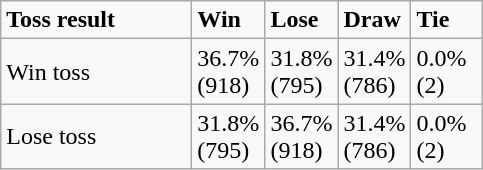<table class="wikitable" bgcolor="#D8BFD8" color=white align="center">
<tr>
<td width="120px"><strong>Toss result</strong></td>
<td width="40px"><strong>Win</strong></td>
<td width="40px"><strong>Lose</strong></td>
<td width="40px"><strong>Draw</strong></td>
<td width="40px"><strong>Tie</strong></td>
</tr>
<tr>
<td>Win toss</td>
<td>36.7% (918)</td>
<td>31.8% (795)</td>
<td>31.4% (786)</td>
<td>0.0% (2)</td>
</tr>
<tr>
<td>Lose toss</td>
<td>31.8% (795)</td>
<td>36.7% (918)</td>
<td>31.4% (786)</td>
<td>0.0% (2)</td>
</tr>
</table>
